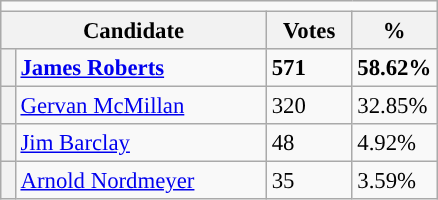<table class="wikitable" style="font-size: 95%;">
<tr>
<td colspan=4></td>
</tr>
<tr style="background-color:#E9E9E9">
<th colspan="2" style="width: 170px">Candidate</th>
<th style="width: 50px">Votes</th>
<th style="width: 40px">%</th>
</tr>
<tr>
<th style="background-color: "></th>
<td><strong><a href='#'>James Roberts</a></strong></td>
<td><strong>571</strong></td>
<td><strong>58.62%</strong></td>
</tr>
<tr>
<th style="background-color: "></th>
<td><a href='#'>Gervan McMillan</a></td>
<td>320</td>
<td>32.85%</td>
</tr>
<tr>
<th style="background-color: "></th>
<td><a href='#'>Jim Barclay</a></td>
<td>48</td>
<td>4.92%</td>
</tr>
<tr>
<th style="background-color: "></th>
<td><a href='#'>Arnold Nordmeyer</a></td>
<td>35</td>
<td>3.59%</td>
</tr>
</table>
